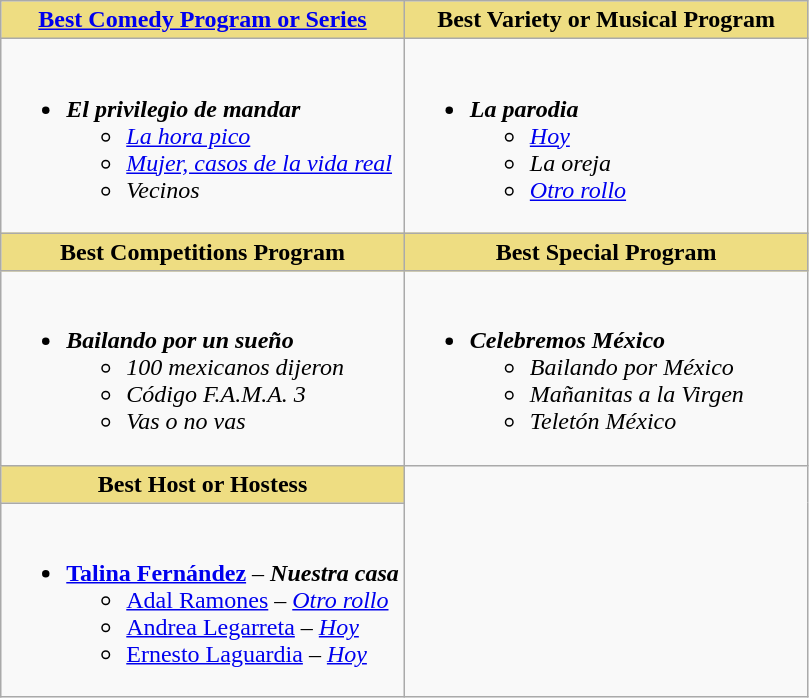<table class="wikitable">
<tr>
<th style="background:#EEDD82; width:50%"><a href='#'>Best Comedy Program or Series</a></th>
<th style="background:#EEDD82; width:50%">Best Variety or Musical Program</th>
</tr>
<tr>
<td valign="top"><br><ul><li><strong><em>El privilegio de mandar</em></strong><ul><li><em><a href='#'>La hora pico</a></em></li><li><em><a href='#'>Mujer, casos de la vida real</a></em></li><li><em>Vecinos</em></li></ul></li></ul></td>
<td valign="top"><br><ul><li><strong><em>La parodia</em></strong><ul><li><em><a href='#'>Hoy</a></em></li><li><em>La oreja</em></li><li><em><a href='#'>Otro rollo</a></em></li></ul></li></ul></td>
</tr>
<tr>
<th style="background:#EEDD82; width:50%">Best Competitions Program</th>
<th style="background:#EEDD82; width:50%">Best Special Program</th>
</tr>
<tr>
<td valign="top"><br><ul><li><strong><em>Bailando por un sueño</em></strong><ul><li><em>100 mexicanos dijeron</em></li><li><em>Código F.A.M.A. 3</em></li><li><em>Vas o no vas</em></li></ul></li></ul></td>
<td valign="top"><br><ul><li><strong><em>Celebremos México</em></strong><ul><li><em>Bailando por México</em></li><li><em>Mañanitas a la Virgen</em></li><li><em>Teletón México</em></li></ul></li></ul></td>
</tr>
<tr>
<th style="background:#EEDD82; width:50%">Best Host or Hostess</th>
</tr>
<tr>
<td valign="top"><br><ul><li><strong><a href='#'>Talina Fernández</a></strong> – <strong><em>Nuestra casa</em></strong><ul><li><a href='#'>Adal Ramones</a> – <em><a href='#'>Otro rollo</a></em></li><li><a href='#'>Andrea Legarreta</a> – <em><a href='#'>Hoy</a></em></li><li><a href='#'>Ernesto Laguardia</a> – <em><a href='#'>Hoy</a></em></li></ul></li></ul></td>
</tr>
</table>
